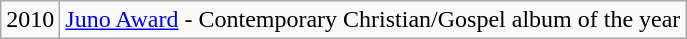<table class="wikitable sortable">
<tr>
<td align="left">2010</td>
<td align="left"><a href='#'>Juno Award</a> - Contemporary Christian/Gospel album of the year</td>
</tr>
</table>
